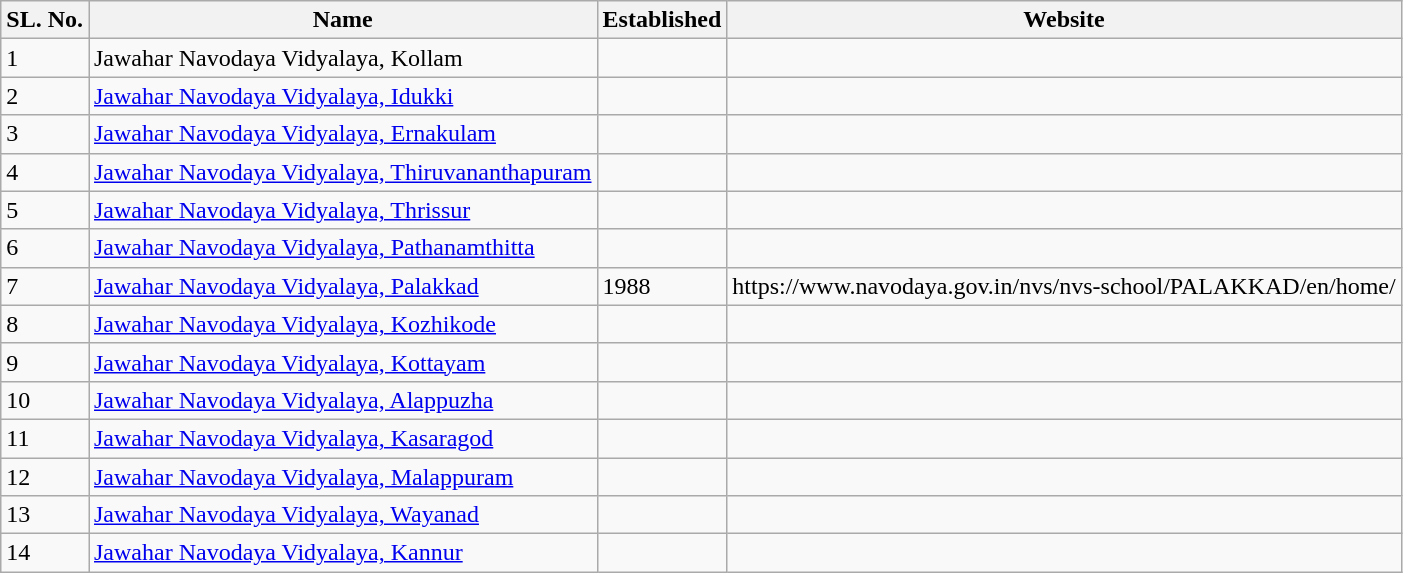<table class="wikitable sortable mw-collapsible">
<tr>
<th>SL. No.</th>
<th>Name</th>
<th>Established</th>
<th>Website</th>
</tr>
<tr>
<td>1</td>
<td>Jawahar Navodaya Vidyalaya, Kollam</td>
<td></td>
<td></td>
</tr>
<tr>
<td>2</td>
<td><a href='#'>Jawahar Navodaya Vidyalaya, Idukki</a></td>
<td></td>
<td></td>
</tr>
<tr>
<td>3</td>
<td><a href='#'>Jawahar Navodaya Vidyalaya, Ernakulam</a></td>
<td></td>
<td></td>
</tr>
<tr>
<td>4</td>
<td><a href='#'>Jawahar Navodaya Vidyalaya, Thiruvananthapuram</a></td>
<td></td>
<td></td>
</tr>
<tr>
<td>5</td>
<td><a href='#'>Jawahar Navodaya Vidyalaya, Thrissur</a></td>
<td></td>
<td></td>
</tr>
<tr>
<td>6</td>
<td><a href='#'>Jawahar Navodaya Vidyalaya, Pathanamthitta</a></td>
<td></td>
<td></td>
</tr>
<tr>
<td>7</td>
<td><a href='#'>Jawahar Navodaya Vidyalaya, Palakkad</a></td>
<td>1988</td>
<td>https://www.navodaya.gov.in/nvs/nvs-school/PALAKKAD/en/home/</td>
</tr>
<tr>
<td>8</td>
<td><a href='#'>Jawahar Navodaya Vidyalaya, Kozhikode</a></td>
<td></td>
<td></td>
</tr>
<tr>
<td>9</td>
<td><a href='#'>Jawahar Navodaya Vidyalaya, Kottayam</a></td>
<td></td>
<td></td>
</tr>
<tr>
<td>10</td>
<td><a href='#'>Jawahar Navodaya Vidyalaya, Alappuzha</a></td>
<td></td>
<td></td>
</tr>
<tr>
<td>11</td>
<td><a href='#'>Jawahar Navodaya Vidyalaya, Kasaragod</a></td>
<td></td>
<td></td>
</tr>
<tr>
<td>12</td>
<td><a href='#'>Jawahar Navodaya Vidyalaya, Malappuram</a></td>
<td></td>
<td></td>
</tr>
<tr>
<td>13</td>
<td><a href='#'>Jawahar Navodaya Vidyalaya, Wayanad</a></td>
<td></td>
<td></td>
</tr>
<tr>
<td>14</td>
<td><a href='#'>Jawahar Navodaya Vidyalaya, Kannur</a></td>
<td></td>
<td></td>
</tr>
</table>
